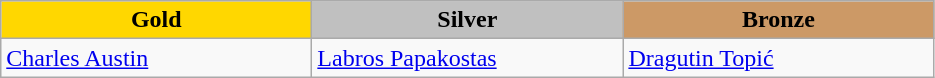<table class="wikitable" style="text-align:left">
<tr align="center">
<td width=200 bgcolor=gold><strong>Gold</strong></td>
<td width=200 bgcolor=silver><strong>Silver</strong></td>
<td width=200 bgcolor=CC9966><strong>Bronze</strong></td>
</tr>
<tr>
<td><a href='#'>Charles Austin</a><br><em></em></td>
<td><a href='#'>Labros Papakostas</a><br><em></em></td>
<td><a href='#'>Dragutin Topić</a><br><em></em></td>
</tr>
</table>
